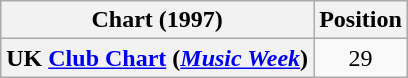<table class="wikitable plainrowheaders">
<tr>
<th>Chart (1997)</th>
<th>Position</th>
</tr>
<tr>
<th scope="row">UK <a href='#'>Club Chart</a> (<em><a href='#'>Music Week</a></em>)</th>
<td align="center">29</td>
</tr>
</table>
